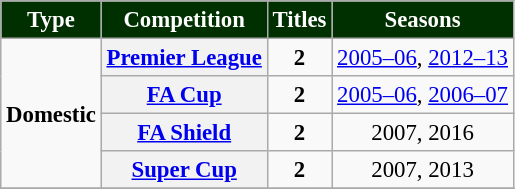<table class="wikitable plainrowheaders" style="font-size:95%; text-align:center">
<tr>
<th style="color:#FFFFFF; background:#003000;">Type</th>
<th style="color:#FFFFFF; background:#003000;">Competition</th>
<th style="color:#FFFFFF; background:#003000;">Titles</th>
<th style="color:#FFFFFF; background:#003000;">Seasons</th>
</tr>
<tr>
<td rowspan="4"><strong>Domestic</strong></td>
<th scope=col><a href='#'>Premier League</a></th>
<td align="center"><strong>2 </strong></td>
<td><a href='#'>2005–06</a>, <a href='#'>2012–13</a></td>
</tr>
<tr>
<th scope=col><a href='#'>FA Cup</a></th>
<td align="center"><strong>2</strong></td>
<td><a href='#'>2005–06</a>, <a href='#'>2006–07</a></td>
</tr>
<tr>
<th scope=col><a href='#'>FA Shield</a></th>
<td align="center"><strong>2</strong></td>
<td>2007, 2016</td>
</tr>
<tr>
<th scope=col><a href='#'>Super Cup</a></th>
<td align="center"><strong>2</strong></td>
<td>2007, 2013</td>
</tr>
<tr>
</tr>
</table>
